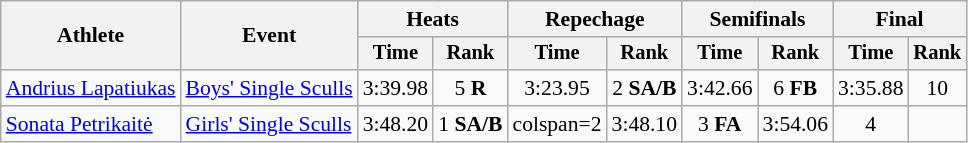<table class="wikitable" style="font-size:90%">
<tr>
<th rowspan="2">Athlete</th>
<th rowspan="2">Event</th>
<th colspan="2">Heats</th>
<th colspan="2">Repechage</th>
<th colspan="2">Semifinals</th>
<th colspan="2">Final</th>
</tr>
<tr style="font-size:95%">
<th>Time</th>
<th>Rank</th>
<th>Time</th>
<th>Rank</th>
<th>Time</th>
<th>Rank</th>
<th>Time</th>
<th>Rank</th>
</tr>
<tr align=center>
<td align=left><a href='#'>Andrius Lapatiukas</a></td>
<td align=left><a href='#'>Boys' Single Sculls</a></td>
<td>3:39.98</td>
<td>5 <strong>R</strong></td>
<td>3:23.95</td>
<td>2 <strong>SA/B</strong></td>
<td>3:42.66</td>
<td>6 <strong>FB</strong></td>
<td>3:35.88</td>
<td>10</td>
</tr>
<tr align=center>
<td align=left><a href='#'>Sonata Petrikaitė</a></td>
<td align=left><a href='#'>Girls' Single Sculls</a></td>
<td>3:48.20</td>
<td>1 <strong>SA/B</strong></td>
<td>colspan=2 </td>
<td>3:48.10</td>
<td>3 <strong>FA</strong></td>
<td>3:54.06</td>
<td>4</td>
</tr>
</table>
